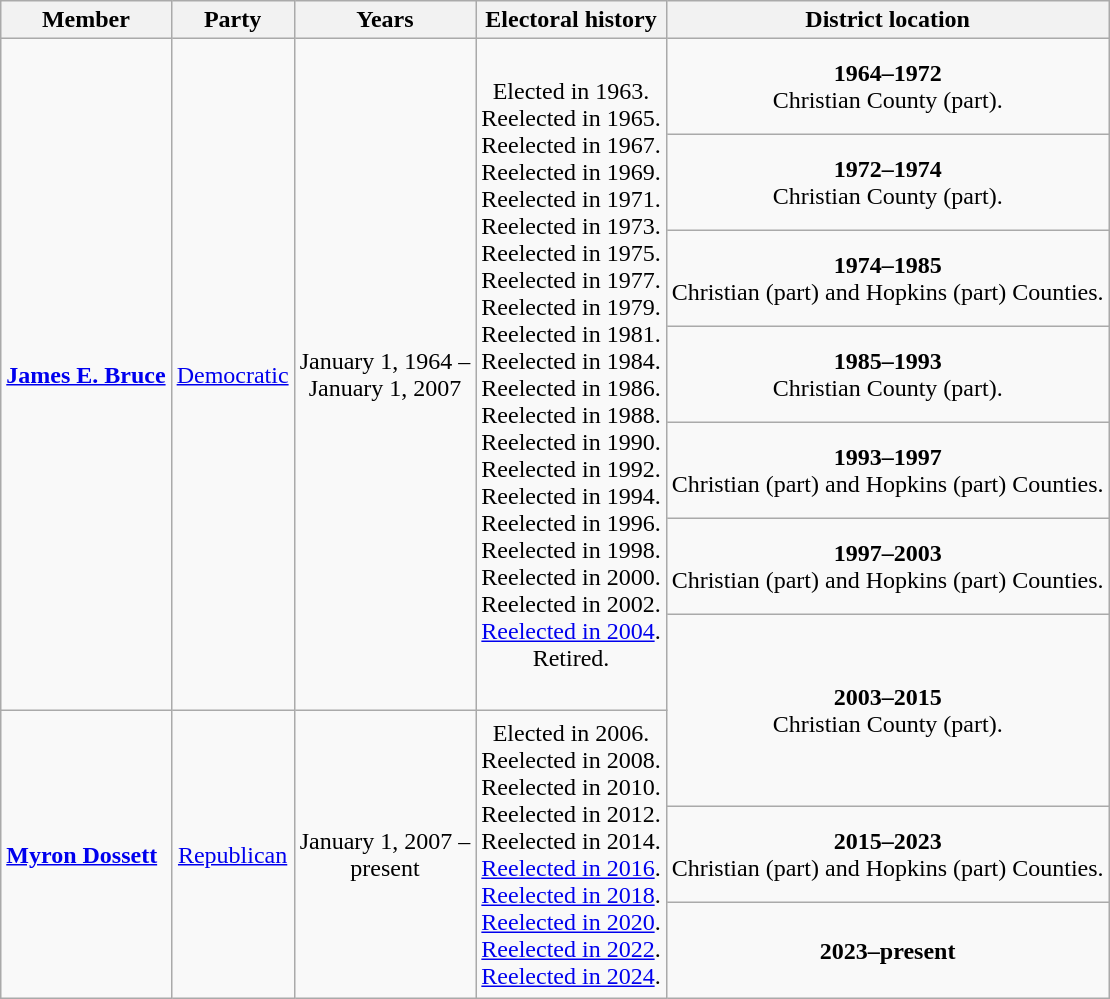<table class=wikitable style="text-align:center">
<tr>
<th>Member</th>
<th>Party</th>
<th>Years</th>
<th>Electoral history</th>
<th>District location</th>
</tr>
<tr style="height:4em">
<td rowspan=7 align=left><strong><a href='#'>James E. Bruce</a></strong><br></td>
<td rowspan=7 ><a href='#'>Democratic</a></td>
<td rowspan=7 nowrap>January 1, 1964 –<br>January 1, 2007</td>
<td rowspan=7>Elected in 1963.<br>Reelected in 1965.<br>Reelected in 1967.<br>Reelected in 1969.<br>Reelected in 1971.<br>Reelected in 1973.<br>Reelected in 1975.<br>Reelected in 1977.<br>Reelected in 1979.<br>Reelected in 1981.<br>Reelected in 1984.<br>Reelected in 1986.<br>Reelected in 1988.<br>Reelected in 1990.<br>Reelected in 1992.<br>Reelected in 1994.<br>Reelected in 1996.<br>Reelected in 1998.<br>Reelected in 2000.<br>Reelected in 2002.<br><a href='#'>Reelected in 2004</a>.<br>Retired.</td>
<td><strong>1964–1972</strong><br>Christian County (part).</td>
</tr>
<tr style="height:4em">
<td><strong>1972–1974</strong><br>Christian County (part).</td>
</tr>
<tr style="height:4em">
<td><strong>1974–1985</strong><br>Christian (part) and Hopkins (part) Counties.</td>
</tr>
<tr style="height:4em">
<td><strong>1985–1993</strong><br>Christian County (part).</td>
</tr>
<tr style="height:4em">
<td><strong>1993–1997</strong><br>Christian (part) and Hopkins (part) Counties.</td>
</tr>
<tr style="height:4em">
<td><strong>1997–2003</strong><br>Christian (part) and Hopkins (part) Counties.</td>
</tr>
<tr style="height:4em">
<td rowspan=2><strong>2003–2015</strong><br>Christian County (part).</td>
</tr>
<tr style="height:4em">
<td rowspan=3 align=left><strong><a href='#'>Myron Dossett</a></strong><br></td>
<td rowspan=3 ><a href='#'>Republican</a></td>
<td rowspan=3 nowrap>January 1, 2007 –<br>present</td>
<td rowspan=3>Elected in 2006.<br>Reelected in 2008.<br>Reelected in 2010.<br>Reelected in 2012.<br>Reelected in 2014.<br><a href='#'>Reelected in 2016</a>.<br><a href='#'>Reelected in 2018</a>.<br><a href='#'>Reelected in 2020</a>.<br><a href='#'>Reelected in 2022</a>.<br><a href='#'>Reelected in 2024</a>.</td>
</tr>
<tr style="height:4em">
<td><strong>2015–2023</strong><br>Christian (part) and Hopkins (part) Counties.</td>
</tr>
<tr style="height:4em">
<td><strong>2023–present</strong><br></td>
</tr>
</table>
